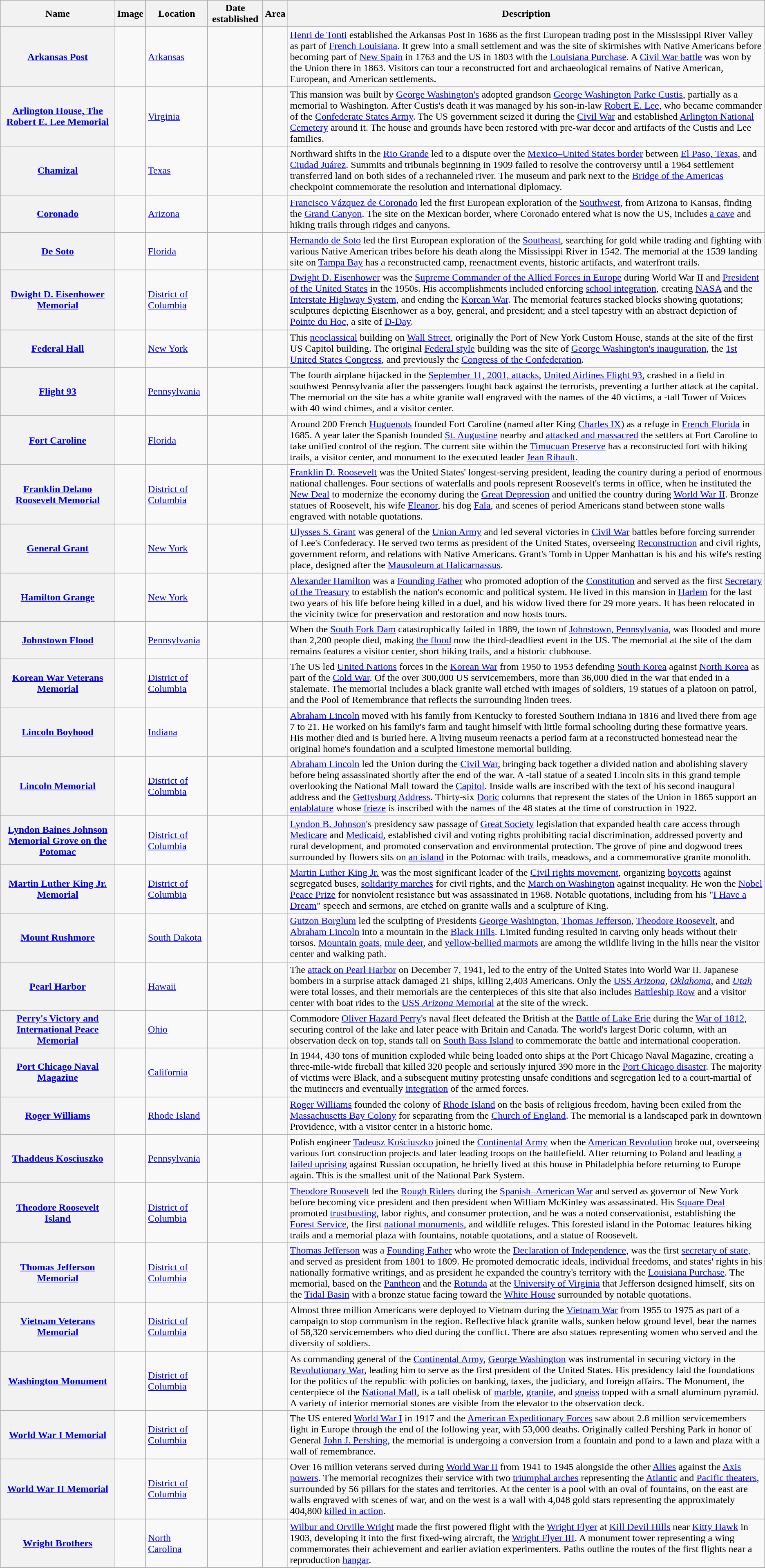<table class="wikitable sortable plainrowheaders">
<tr>
<th scope=col width=15%>Name</th>
<th scope=col class="unsortable">Image</th>
<th scope=col>Location</th>
<th scope=col>Date established</th>
<th scope=col>Area</th>
<th scope=col class="unsortable">Description</th>
</tr>
<tr>
<th scope="row"><a href='#'>Arkansas Post</a></th>
<td></td>
<td><a href='#'>Arkansas</a> <br><small></small></td>
<td></td>
<td></td>
<td><a href='#'>Henri de Tonti</a> established the Arkansas Post in 1686 as the first European trading post in the Mississippi River Valley as part of <a href='#'>French Louisiana</a>. It grew into a small settlement and was the site of skirmishes with Native Americans before becoming part of <a href='#'>New Spain</a> in 1763 and the US in 1803 with the <a href='#'>Louisiana Purchase</a>. A <a href='#'>Civil War battle</a> was won by the Union there in 1863. Visitors can tour a reconstructed fort and archaeological remains of Native American, European, and American settlements.</td>
</tr>
<tr>
<th scope="row"><a href='#'>Arlington House, The Robert E. Lee Memorial</a></th>
<td></td>
<td><a href='#'>Virginia</a> <br><small></small></td>
<td></td>
<td></td>
<td>This mansion was built by <a href='#'>George Washington's</a> adopted grandson <a href='#'>George Washington Parke Custis</a>, partially as a memorial to Washington. After Custis's death it was managed by his son-in-law <a href='#'>Robert E. Lee</a>, who became commander of the <a href='#'>Confederate States Army</a>. The US government seized it during the <a href='#'>Civil War</a> and established <a href='#'>Arlington National Cemetery</a> around it. The house and grounds have been restored with pre-war decor and artifacts of the Custis and Lee families.</td>
</tr>
<tr>
<th scope="row"><a href='#'>Chamizal</a></th>
<td></td>
<td><a href='#'>Texas</a> <br><small></small></td>
<td></td>
<td></td>
<td>Northward shifts in the <a href='#'>Rio Grande</a> led to a dispute over the <a href='#'>Mexico–United States border</a> between <a href='#'>El Paso, Texas</a>, and <a href='#'>Ciudad Juárez</a>. Summits and tribunals beginning in 1909 failed to resolve the controversy until a 1964 settlement transferred land on both sides of a rechanneled river. The museum and park next to the <a href='#'>Bridge of the Americas</a> checkpoint commemorate the resolution and international diplomacy.</td>
</tr>
<tr>
<th scope="row"><a href='#'>Coronado</a></th>
<td></td>
<td><a href='#'>Arizona</a> <br><small></small></td>
<td></td>
<td></td>
<td><a href='#'>Francisco Vázquez de Coronado</a> led the first European exploration of the <a href='#'>Southwest</a>, from Arizona to Kansas, finding the <a href='#'>Grand Canyon</a>. The site on the Mexican border, where Coronado entered what is now the US, includes <a href='#'>a cave</a> and hiking trails through ridges and canyons.</td>
</tr>
<tr>
<th scope="row"><a href='#'>De Soto</a></th>
<td></td>
<td><a href='#'>Florida</a> <br><small></small></td>
<td></td>
<td></td>
<td><a href='#'>Hernando de Soto</a> led the first European exploration of the <a href='#'>Southeast</a>, searching for gold while trading and fighting with various Native American tribes before his death along the Mississippi River in 1542. The memorial at the 1539 landing site on <a href='#'>Tampa Bay</a> has a reconstructed camp, reenactment events, historic artifacts, and waterfront trails.</td>
</tr>
<tr>
<th scope="row"><a href='#'>Dwight D. Eisenhower Memorial</a></th>
<td></td>
<td><a href='#'>District of Columbia</a><br><small></small></td>
<td></td>
<td></td>
<td><a href='#'>Dwight D. Eisenhower</a> was the <a href='#'>Supreme Commander of the Allied Forces in Europe</a> during World War II and <a href='#'>President of the United States</a> in the 1950s. His accomplishments included enforcing <a href='#'>school integration</a>, creating <a href='#'>NASA</a> and the <a href='#'>Interstate Highway System</a>, and ending the <a href='#'>Korean War</a>. The memorial features stacked blocks showing quotations; sculptures depicting Eisenhower as a boy, general, and president; and a steel tapestry with an abstract depiction of <a href='#'>Pointe du Hoc</a>, a site of <a href='#'>D-Day</a>.</td>
</tr>
<tr>
<th scope="row"><a href='#'>Federal Hall</a></th>
<td></td>
<td><a href='#'>New York</a> <br><small></small></td>
<td></td>
<td></td>
<td>This <a href='#'>neoclassical</a> building on <a href='#'>Wall Street</a>, originally the Port of New York Custom House, stands at the site of the first US Capitol building. The original <a href='#'>Federal style</a> building was the site of <a href='#'>George Washington's inauguration</a>, the <a href='#'>1st United States Congress</a>, and previously the <a href='#'>Congress of the Confederation</a>.</td>
</tr>
<tr>
<th scope="row"><a href='#'>Flight 93</a></th>
<td></td>
<td><a href='#'>Pennsylvania</a> <br><small></small></td>
<td></td>
<td></td>
<td>The fourth airplane hijacked in the <a href='#'>September 11, 2001, attacks</a>, <a href='#'>United Airlines Flight 93</a>, crashed in a field in southwest Pennsylvania after the passengers fought back against the terrorists, preventing a further attack at the capital. The memorial on the site has a white granite wall engraved with the names of the 40 victims, a -tall Tower of Voices with 40 wind chimes, and a visitor center.</td>
</tr>
<tr>
<th scope="row"><a href='#'>Fort Caroline</a></th>
<td></td>
<td><a href='#'>Florida</a> <br><small></small></td>
<td></td>
<td></td>
<td>Around 200 French <a href='#'>Huguenots</a> founded Fort Caroline (named after King <a href='#'>Charles IX</a>) as a refuge in <a href='#'>French Florida</a> in 1685. A year later the Spanish founded <a href='#'>St. Augustine</a> nearby and <a href='#'>attacked and massacred</a> the settlers at Fort Caroline to take unified control of the region. The current site within the <a href='#'>Timucuan Preserve</a> has a reconstructed fort with hiking trails, a visitor center, and monument to the executed leader <a href='#'>Jean Ribault</a>.</td>
</tr>
<tr>
<th scope="row"><a href='#'>Franklin Delano Roosevelt Memorial</a></th>
<td></td>
<td><a href='#'>District of Columbia</a> <br><small></small></td>
<td></td>
<td></td>
<td><a href='#'>Franklin D. Roosevelt</a> was the United States' longest-serving president, leading the country during a period of enormous national challenges. Four sections of waterfalls and pools represent Roosevelt's terms in office, when he instituted the <a href='#'>New Deal</a> to modernize the economy during the <a href='#'>Great Depression</a> and unified the country during <a href='#'>World War II</a>. Bronze statues of Roosevelt, his wife <a href='#'>Eleanor</a>, his dog <a href='#'>Fala</a>, and scenes of period Americans stand between stone walls engraved with notable quotations.</td>
</tr>
<tr>
<th scope="row"><a href='#'>General Grant</a></th>
<td></td>
<td><a href='#'>New York</a> <br><small></small></td>
<td></td>
<td></td>
<td><a href='#'>Ulysses S. Grant</a> was general of the <a href='#'>Union Army</a> and led several victories in <a href='#'>Civil War</a> battles before forcing surrender of Lee's Confederacy. He served two terms as president of the United States, overseeing <a href='#'>Reconstruction</a> and civil rights, government reform, and relations with Native Americans. Grant's Tomb in Upper Manhattan is his and his wife's resting place, designed after the <a href='#'>Mausoleum at Halicarnassus</a>.</td>
</tr>
<tr>
<th scope="row"><a href='#'>Hamilton Grange</a></th>
<td></td>
<td><a href='#'>New York</a> <br><small></small></td>
<td></td>
<td></td>
<td><a href='#'>Alexander Hamilton</a> was a <a href='#'>Founding Father</a> who promoted adoption of the <a href='#'>Constitution</a> and served as the first <a href='#'>Secretary of the Treasury</a> to establish the nation's economic and political system. He lived in this mansion in <a href='#'>Harlem</a> for the last two years of his life before being killed in a duel, and his widow lived there for 29 more years. It has been relocated in the vicinity twice for preservation and restoration and now hosts tours.</td>
</tr>
<tr>
<th scope="row"><a href='#'>Johnstown Flood</a></th>
<td></td>
<td><a href='#'>Pennsylvania</a> <br><small></small></td>
<td></td>
<td></td>
<td>When the <a href='#'>South Fork Dam</a> catastrophically failed in 1889, the town of <a href='#'>Johnstown, Pennsylvania</a>, was flooded and more than 2,200 people died, making <a href='#'>the flood</a> now the third-deadliest event in the US. The memorial at the site of the dam remains features a visitor center, short hiking trails, and a historic clubhouse.</td>
</tr>
<tr>
<th scope="row"><a href='#'>Korean War Veterans Memorial</a></th>
<td></td>
<td><a href='#'>District of Columbia</a> <br><small></small></td>
<td></td>
<td></td>
<td>The US led <a href='#'>United Nations</a> forces in the <a href='#'>Korean War</a> from 1950 to 1953 defending <a href='#'>South Korea</a> against <a href='#'>North Korea</a> as part of the <a href='#'>Cold War</a>. Of the over 300,000 US servicemembers, more than 36,000 died in the war that ended in a stalemate. The memorial includes a black granite wall etched with images of soldiers, 19 statues of a platoon on patrol, and the Pool of Remembrance that reflects the surrounding linden trees.</td>
</tr>
<tr>
<th scope="row"><a href='#'>Lincoln Boyhood</a></th>
<td></td>
<td><a href='#'>Indiana</a> <br><small></small></td>
<td></td>
<td></td>
<td><a href='#'>Abraham Lincoln</a> moved with his family from Kentucky to forested Southern Indiana in 1816 and lived there from age 7 to 21. He worked on his family's farm and taught himself with little formal schooling during these formative years. His mother died and is buried here. A living museum reenacts a period farm at a reconstructed homestead near the original home's foundation and a sculpted limestone memorial building.</td>
</tr>
<tr>
<th scope="row"><a href='#'>Lincoln Memorial</a></th>
<td></td>
<td><a href='#'>District of Columbia</a> <br><small></small></td>
<td></td>
<td></td>
<td><a href='#'>Abraham Lincoln</a> led the Union during the <a href='#'>Civil War</a>, bringing back together a divided nation and abolishing slavery before being assassinated shortly after the end of the war. A -tall statue of a seated Lincoln sits in this grand temple overlooking the National Mall toward the <a href='#'>Capitol</a>. Inside walls are inscribed with the text of his second inaugural address and the <a href='#'>Gettysburg Address</a>. Thirty-six <a href='#'>Doric</a> columns that represent the states of the Union in 1865 support an <a href='#'>entablature</a> whose <a href='#'>frieze</a> is inscribed with the names of the 48 states at the time of construction in 1922.</td>
</tr>
<tr>
<th scope="row"><a href='#'>Lyndon Baines Johnson Memorial Grove on the Potomac</a></th>
<td></td>
<td><a href='#'>District of Columbia</a> <br><small></small></td>
<td></td>
<td></td>
<td><a href='#'>Lyndon B. Johnson</a>'s presidency saw passage of <a href='#'>Great Society</a> legislation that expanded health care access through <a href='#'>Medicare</a> and <a href='#'>Medicaid</a>, established civil and voting rights prohibiting racial discrimination, addressed poverty and rural development, and promoted conservation and environmental protection. The grove of pine and dogwood trees surrounded by flowers sits on <a href='#'>an island</a> in the Potomac with trails, meadows, and a commemorative granite monolith.</td>
</tr>
<tr>
<th scope="row"><a href='#'>Martin Luther King Jr. Memorial</a></th>
<td></td>
<td><a href='#'>District of Columbia</a> <br><small></small></td>
<td></td>
<td></td>
<td><a href='#'>Martin Luther King Jr.</a> was the most significant leader of the <a href='#'>Civil rights movement</a>, organizing <a href='#'>boycotts</a> against segregated buses, <a href='#'>solidarity marches</a> for civil rights, and the <a href='#'>March on Washington</a> against inequality. He won the <a href='#'>Nobel Peace Prize</a> for nonviolent resistance but was assassinated in 1968. Notable quotations, including from his "<a href='#'>I Have a Dream</a>" speech and sermons, are etched on granite walls and a  sculpture of King.</td>
</tr>
<tr>
<th scope="row"><a href='#'>Mount Rushmore</a></th>
<td></td>
<td><a href='#'>South Dakota</a> <br><small></small></td>
<td></td>
<td></td>
<td><a href='#'>Gutzon Borglum</a> led the sculpting of Presidents <a href='#'>George Washington</a>, <a href='#'>Thomas Jefferson</a>, <a href='#'>Theodore Roosevelt</a>, and <a href='#'>Abraham Lincoln</a> into a mountain in the <a href='#'>Black Hills</a>. Limited funding resulted in carving only  heads without their torsos. <a href='#'>Mountain goats</a>, <a href='#'>mule deer</a>, and <a href='#'>yellow-bellied marmots</a> are among the wildlife living in the hills near the visitor center and walking path.</td>
</tr>
<tr>
<th scope="row"><a href='#'>Pearl Harbor</a></th>
<td></td>
<td><a href='#'>Hawaii</a> <br><small></small></td>
<td></td>
<td></td>
<td>The <a href='#'>attack on Pearl Harbor</a> on December 7, 1941, led to the entry of the United States into World War II. Japanese bombers in a surprise attack damaged 21 ships, killing 2,403 Americans. Only the <a href='#'>USS <em>Arizona</em></a>, <a href='#'><em>Oklahoma</em></a>, and <a href='#'><em>Utah</em></a> were total losses, and their memorials are the centerpieces of this site that also includes <a href='#'>Battleship Row</a> and a visitor center with boat rides to the <a href='#'>USS <em>Arizona</em> Memorial</a> at the site of the wreck.</td>
</tr>
<tr>
<th scope="row"><a href='#'>Perry's Victory and International Peace Memorial</a></th>
<td></td>
<td><a href='#'>Ohio</a> <br><small></small></td>
<td></td>
<td></td>
<td>Commodore <a href='#'>Oliver Hazard Perry</a>'s naval fleet defeated the British at the <a href='#'>Battle of Lake Erie</a> during the <a href='#'>War of 1812</a>, securing control of the lake and later peace with Britain and Canada. The world's largest Doric column, with an observation deck on top, stands  tall on <a href='#'>South Bass Island</a> to commemorate the battle and international cooperation.</td>
</tr>
<tr>
<th scope="row"><a href='#'>Port Chicago Naval Magazine</a></th>
<td></td>
<td><a href='#'>California</a> <br><small></small></td>
<td></td>
<td></td>
<td>In 1944, 430 tons of munition exploded while being loaded onto ships at the Port Chicago Naval Magazine, creating a three-mile-wide fireball that killed 320 people and seriously injured 390 more in the <a href='#'>Port Chicago disaster</a>. The majority of victims were Black, and a subsequent mutiny protesting unsafe conditions and segregation led to a court-martial of the mutineers and eventually <a href='#'>integration</a> of the armed forces.</td>
</tr>
<tr>
<th scope="row"><a href='#'>Roger Williams</a></th>
<td></td>
<td><a href='#'>Rhode Island</a> <br><small></small></td>
<td></td>
<td></td>
<td><a href='#'>Roger Williams</a> founded the colony of <a href='#'>Rhode Island</a> on the basis of religious freedom, having been exiled from the <a href='#'>Massachusetts Bay Colony</a> for separating from the <a href='#'>Church of England</a>. The memorial is a landscaped park in downtown Providence, with a visitor center in a historic home.</td>
</tr>
<tr>
<th scope="row"><a href='#'>Thaddeus Kosciuszko</a></th>
<td></td>
<td><a href='#'>Pennsylvania</a> <br><small></small></td>
<td></td>
<td></td>
<td>Polish engineer <a href='#'>Tadeusz Kościuszko</a> joined the <a href='#'>Continental Army</a> when the <a href='#'>American Revolution</a> broke out, overseeing various fort construction projects and later leading troops on the battlefield. After returning to Poland and leading <a href='#'>a failed uprising</a> against Russian occupation, he briefly lived at this house in Philadelphia before returning to Europe again. This is the smallest unit of the National Park System.</td>
</tr>
<tr>
<th scope="row"><a href='#'>Theodore Roosevelt Island</a></th>
<td></td>
<td><a href='#'>District of Columbia</a> <br><small></small></td>
<td></td>
<td></td>
<td><a href='#'>Theodore Roosevelt</a> led the <a href='#'>Rough Riders</a> during the <a href='#'>Spanish–American War</a> and served as governor of New York before becoming vice president and then president when William McKinley was assassinated. His <a href='#'>Square Deal</a> promoted <a href='#'>trustbusting</a>, labor rights, and consumer protection, and he was a noted conservationist, establishing the <a href='#'>Forest Service</a>, the first <a href='#'>national monuments</a>, and wildlife refuges. This forested island in the Potomac features hiking trails and a memorial plaza with fountains, notable quotations, and a  statue of Roosevelt.</td>
</tr>
<tr>
<th scope="row"><a href='#'>Thomas Jefferson Memorial</a></th>
<td></td>
<td><a href='#'>District of Columbia</a> <br><small></small></td>
<td></td>
<td></td>
<td><a href='#'>Thomas Jefferson</a> was a <a href='#'>Founding Father</a> who wrote the <a href='#'>Declaration of Independence</a>, was the first <a href='#'>secretary of state</a>, and served as president from 1801 to 1809. He promoted democratic ideals, individual freedoms, and states' rights in his nationally formative writings, and as president he expanded the country's territory with the <a href='#'>Louisiana Purchase</a>. The memorial, based on the <a href='#'>Pantheon</a> and the <a href='#'>Rotunda</a> at the <a href='#'>University of Virginia</a> that Jefferson designed himself, sits on the <a href='#'>Tidal Basin</a> with a bronze statue facing toward the <a href='#'>White House</a> surrounded by notable quotations.</td>
</tr>
<tr>
<th scope="row"><a href='#'>Vietnam Veterans Memorial</a></th>
<td></td>
<td><a href='#'>District of Columbia</a> <br><small></small></td>
<td></td>
<td></td>
<td>Almost three million Americans were deployed to Vietnam during the <a href='#'>Vietnam War</a> from 1955 to 1975 as part of a campaign to stop communism in the region. Reflective black granite walls, sunken below ground level, bear the names of 58,320 servicemembers who died during the conflict. There are also statues representing women who served and the diversity of soldiers.</td>
</tr>
<tr>
<th scope="row"><a href='#'>Washington Monument</a></th>
<td></td>
<td><a href='#'>District of Columbia</a> <br><small></small></td>
<td></td>
<td></td>
<td>As commanding general of the <a href='#'>Continental Army</a>, <a href='#'>George Washington</a> was instrumental in securing victory in the <a href='#'>Revolutionary War</a>, leading him to serve as the first president of the United States. His presidency laid the foundations for the politics of the republic with policies on banking, taxes, the judiciary, and foreign affairs. The Monument, the centerpiece of the <a href='#'>National Mall</a>, is a  tall obelisk of <a href='#'>marble</a>, <a href='#'>granite</a>, and <a href='#'>gneiss</a> topped with a small aluminum pyramid. A variety of interior memorial stones are visible from the elevator to the observation deck.</td>
</tr>
<tr>
<th scope="row"><a href='#'>World War I Memorial</a></th>
<td></td>
<td><a href='#'>District of Columbia</a> <br><small></small></td>
<td></td>
<td></td>
<td>The US entered <a href='#'>World War I</a> in 1917 and the <a href='#'>American Expeditionary Forces</a> saw about 2.8 million servicemembers fight in Europe through the end of the following year, with 53,000 deaths. Originally called Pershing Park in honor of General <a href='#'>John J. Pershing</a>,  the memorial is undergoing a conversion from a fountain and pond to a lawn and plaza with a wall of remembrance.</td>
</tr>
<tr>
<th scope="row"><a href='#'>World War II Memorial</a></th>
<td></td>
<td><a href='#'>District of Columbia</a> <br><small></small></td>
<td></td>
<td></td>
<td>Over 16 million veterans served during <a href='#'>World War II</a> from 1941 to 1945 alongside the other <a href='#'>Allies</a> against the <a href='#'>Axis powers</a>. The memorial recognizes their service with two <a href='#'>triumphal arches</a> representing the <a href='#'>Atlantic</a> and <a href='#'>Pacific theaters</a>, surrounded by 56 pillars for the states and territories. At the center is a pool with an oval of fountains, on the east are walls engraved with scenes of war, and on the west is a wall with 4,048 gold stars representing the approximately 404,800 <a href='#'>killed in action</a>.</td>
</tr>
<tr>
<th scope="row"><a href='#'>Wright Brothers</a></th>
<td></td>
<td><a href='#'>North Carolina</a> <br><small></small></td>
<td></td>
<td></td>
<td><a href='#'>Wilbur and Orville Wright</a> made the first powered flight with the <a href='#'>Wright Flyer</a> at <a href='#'>Kill Devil Hills</a> near <a href='#'>Kitty Hawk</a> in 1903, developing it into the first fixed-wing aircraft, the <a href='#'>Wright Flyer III</a>. A monument tower representing a wing commemorates their achievement and earlier aviation experimenters. Paths outline the routes of the first flights near a reproduction <a href='#'>hangar</a>.</td>
</tr>
</table>
